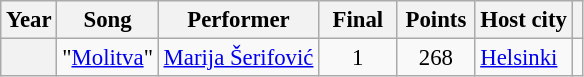<table class="wikitable plainrowheaders" style="font-size: 95%">
<tr>
<th>Year</th>
<th>Song</th>
<th>Performer</th>
<th width=45px>Final</th>
<th width=45px>Points</th>
<th>Host city</th>
<th></th>
</tr>
<tr>
<th scope="row"></th>
<td>"<a href='#'>Molitva</a>" </td>
<td><a href='#'>Marija Šerifović</a></td>
<td style="text-align:center;">1</td>
<td style="text-align:center;">268</td>
<td> <a href='#'>Helsinki</a></td>
<td></td>
</tr>
</table>
